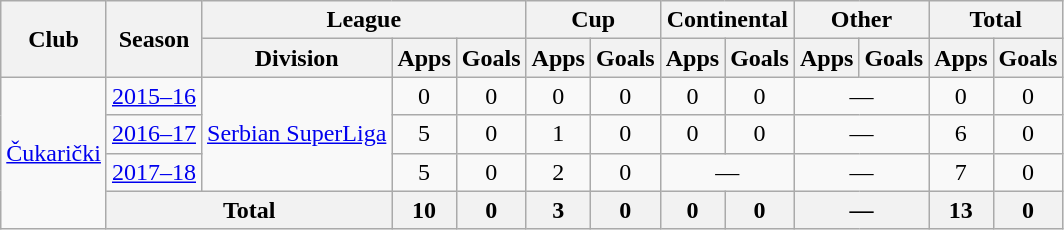<table class="wikitable" style="text-align:center">
<tr>
<th rowspan="2">Club</th>
<th rowspan="2">Season</th>
<th colspan="3">League</th>
<th colspan="2">Cup</th>
<th colspan="2">Continental</th>
<th colspan="2">Other</th>
<th colspan="2">Total</th>
</tr>
<tr>
<th>Division</th>
<th>Apps</th>
<th>Goals</th>
<th>Apps</th>
<th>Goals</th>
<th>Apps</th>
<th>Goals</th>
<th>Apps</th>
<th>Goals</th>
<th>Apps</th>
<th>Goals</th>
</tr>
<tr>
<td rowspan="4"><a href='#'>Čukarički</a></td>
<td><a href='#'>2015–16</a></td>
<td rowspan=3><a href='#'>Serbian SuperLiga</a></td>
<td>0</td>
<td>0</td>
<td>0</td>
<td>0</td>
<td>0</td>
<td>0</td>
<td colspan="2">—</td>
<td>0</td>
<td>0</td>
</tr>
<tr>
<td><a href='#'>2016–17</a></td>
<td>5</td>
<td>0</td>
<td>1</td>
<td>0</td>
<td>0</td>
<td>0</td>
<td colspan="2">—</td>
<td>6</td>
<td>0</td>
</tr>
<tr>
<td><a href='#'>2017–18</a></td>
<td>5</td>
<td>0</td>
<td>2</td>
<td>0</td>
<td colspan="2">—</td>
<td colspan="2">—</td>
<td>7</td>
<td>0</td>
</tr>
<tr>
<th colspan="2">Total</th>
<th>10</th>
<th>0</th>
<th>3</th>
<th>0</th>
<th>0</th>
<th>0</th>
<th colspan="2">—</th>
<th>13</th>
<th>0</th>
</tr>
</table>
